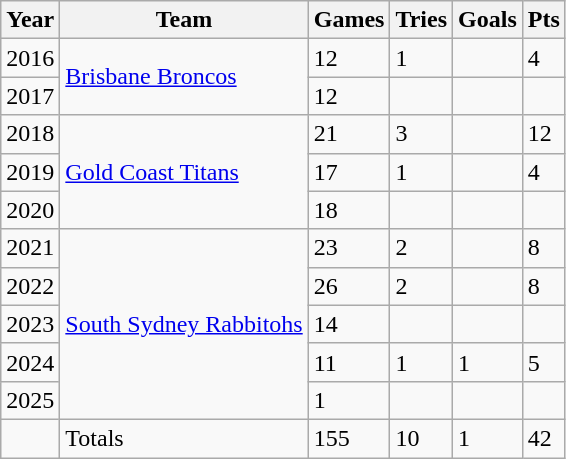<table class="wikitable">
<tr>
<th>Year</th>
<th>Team</th>
<th>Games</th>
<th>Tries</th>
<th>Goals</th>
<th>Pts</th>
</tr>
<tr>
<td>2016</td>
<td rowspan="2"> <a href='#'>Brisbane Broncos</a></td>
<td>12</td>
<td>1</td>
<td></td>
<td>4</td>
</tr>
<tr>
<td>2017</td>
<td>12</td>
<td></td>
<td></td>
<td></td>
</tr>
<tr>
<td>2018</td>
<td rowspan="3"> <a href='#'>Gold Coast Titans</a></td>
<td>21</td>
<td>3</td>
<td></td>
<td>12</td>
</tr>
<tr>
<td>2019</td>
<td>17</td>
<td>1</td>
<td></td>
<td>4</td>
</tr>
<tr>
<td>2020</td>
<td>18</td>
<td></td>
<td></td>
<td></td>
</tr>
<tr>
<td>2021</td>
<td rowspan="5"> <a href='#'>South Sydney Rabbitohs</a></td>
<td>23</td>
<td>2</td>
<td></td>
<td>8</td>
</tr>
<tr>
<td>2022</td>
<td>26</td>
<td>2</td>
<td></td>
<td>8</td>
</tr>
<tr>
<td>2023</td>
<td>14</td>
<td></td>
<td></td>
<td></td>
</tr>
<tr>
<td>2024</td>
<td>11</td>
<td>1</td>
<td>1</td>
<td>5</td>
</tr>
<tr>
<td>2025</td>
<td>1</td>
<td></td>
<td></td>
<td></td>
</tr>
<tr>
<td></td>
<td>Totals</td>
<td>155</td>
<td>10</td>
<td>1</td>
<td>42</td>
</tr>
</table>
